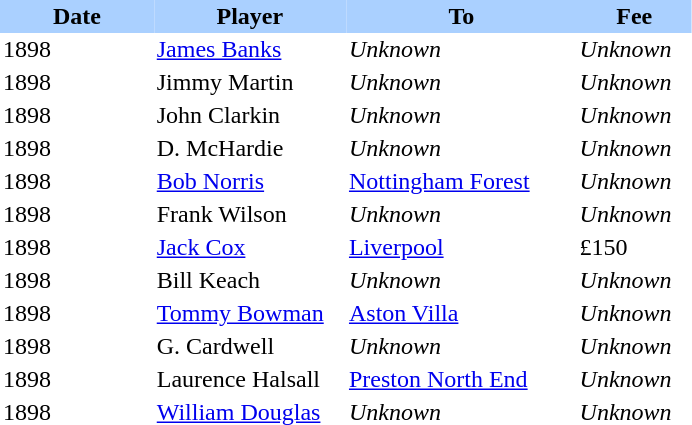<table border="0" cellspacing="0" cellpadding="2">
<tr bgcolor=AAD0FF>
<th width=20%>Date</th>
<th width=25%>Player</th>
<th width=30%>To</th>
<th width=15%>Fee</th>
</tr>
<tr>
<td>1898</td>
<td><a href='#'>James Banks</a></td>
<td><em>Unknown</em></td>
<td><em>Unknown</em></td>
</tr>
<tr>
<td>1898</td>
<td>Jimmy Martin</td>
<td><em>Unknown</em></td>
<td><em>Unknown</em></td>
</tr>
<tr>
<td>1898</td>
<td>John Clarkin</td>
<td><em>Unknown</em></td>
<td><em>Unknown</em></td>
</tr>
<tr>
<td>1898</td>
<td>D. McHardie</td>
<td><em>Unknown</em></td>
<td><em>Unknown</em></td>
</tr>
<tr>
<td>1898</td>
<td><a href='#'>Bob Norris</a></td>
<td><a href='#'>Nottingham Forest</a></td>
<td><em>Unknown</em></td>
</tr>
<tr>
<td>1898</td>
<td>Frank Wilson</td>
<td><em>Unknown</em></td>
<td><em>Unknown</em></td>
</tr>
<tr>
<td>1898</td>
<td><a href='#'>Jack Cox</a></td>
<td><a href='#'>Liverpool</a></td>
<td>£150</td>
</tr>
<tr>
<td>1898</td>
<td>Bill Keach</td>
<td><em>Unknown</em></td>
<td><em>Unknown</em></td>
</tr>
<tr>
<td>1898</td>
<td><a href='#'>Tommy Bowman</a></td>
<td><a href='#'>Aston Villa</a></td>
<td><em>Unknown</em></td>
</tr>
<tr>
<td>1898</td>
<td>G. Cardwell</td>
<td><em>Unknown</em></td>
<td><em>Unknown</em></td>
</tr>
<tr>
<td>1898</td>
<td>Laurence Halsall</td>
<td><a href='#'>Preston North End</a></td>
<td><em>Unknown</em></td>
</tr>
<tr>
<td>1898</td>
<td><a href='#'>William Douglas</a></td>
<td><em>Unknown</em></td>
<td><em>Unknown</em></td>
</tr>
</table>
